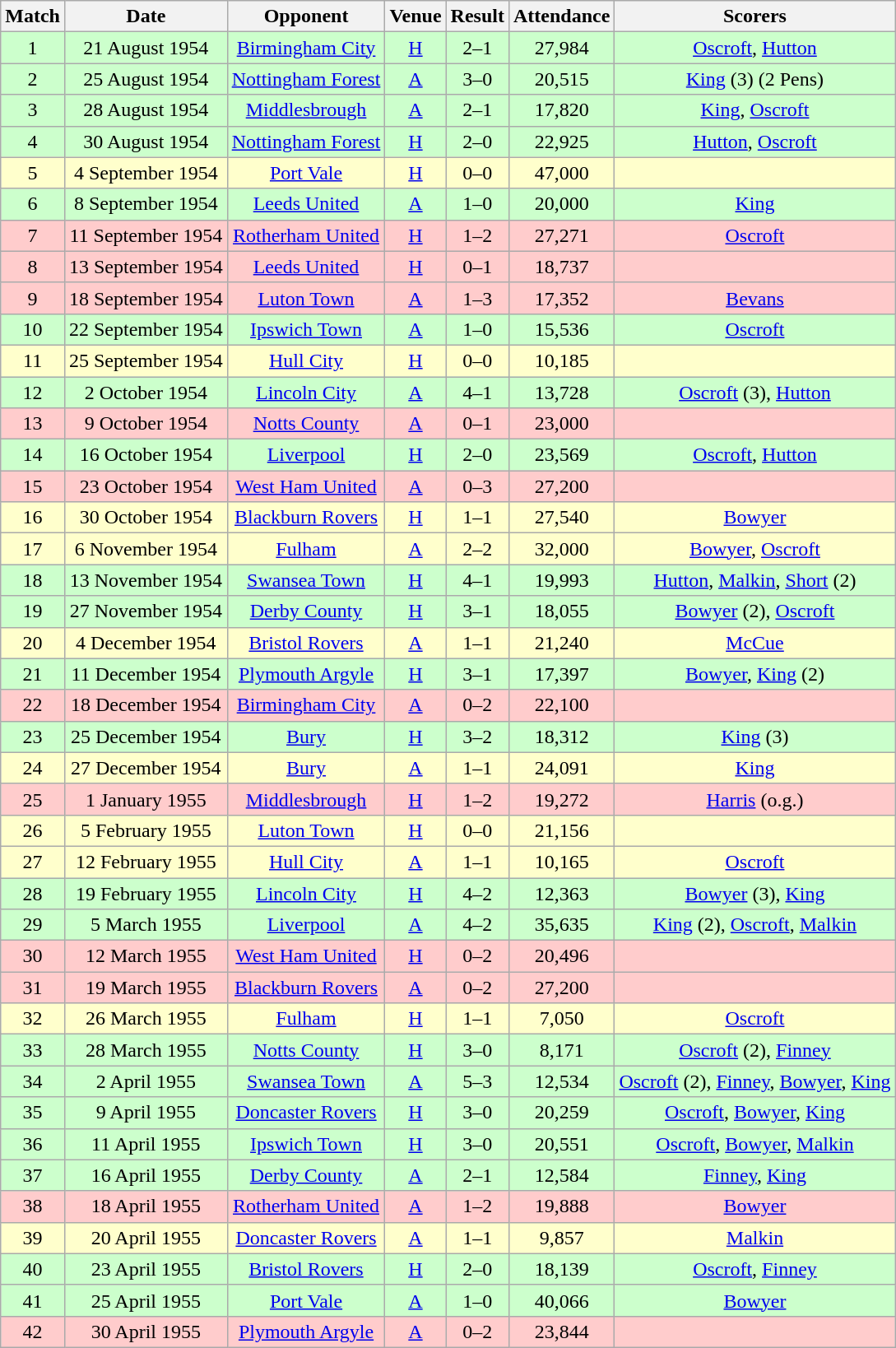<table class="wikitable" style="font-size:100%; text-align:center">
<tr>
<th>Match</th>
<th>Date</th>
<th>Opponent</th>
<th>Venue</th>
<th>Result</th>
<th>Attendance</th>
<th>Scorers</th>
</tr>
<tr style="background-color: #CCFFCC;">
<td>1</td>
<td>21 August 1954</td>
<td><a href='#'>Birmingham City</a></td>
<td><a href='#'>H</a></td>
<td>2–1</td>
<td>27,984</td>
<td><a href='#'>Oscroft</a>, <a href='#'>Hutton</a></td>
</tr>
<tr style="background-color: #CCFFCC;">
<td>2</td>
<td>25 August 1954</td>
<td><a href='#'>Nottingham Forest</a></td>
<td><a href='#'>A</a></td>
<td>3–0</td>
<td>20,515</td>
<td><a href='#'>King</a> (3) (2 Pens)</td>
</tr>
<tr style="background-color: #CCFFCC;">
<td>3</td>
<td>28 August 1954</td>
<td><a href='#'>Middlesbrough</a></td>
<td><a href='#'>A</a></td>
<td>2–1</td>
<td>17,820</td>
<td><a href='#'>King</a>, <a href='#'>Oscroft</a></td>
</tr>
<tr style="background-color: #CCFFCC;">
<td>4</td>
<td>30 August 1954</td>
<td><a href='#'>Nottingham Forest</a></td>
<td><a href='#'>H</a></td>
<td>2–0</td>
<td>22,925</td>
<td><a href='#'>Hutton</a>, <a href='#'>Oscroft</a></td>
</tr>
<tr style="background-color: #FFFFCC;">
<td>5</td>
<td>4 September 1954</td>
<td><a href='#'>Port Vale</a></td>
<td><a href='#'>H</a></td>
<td>0–0</td>
<td>47,000</td>
<td></td>
</tr>
<tr style="background-color: #CCFFCC;">
<td>6</td>
<td>8 September 1954</td>
<td><a href='#'>Leeds United</a></td>
<td><a href='#'>A</a></td>
<td>1–0</td>
<td>20,000</td>
<td><a href='#'>King</a></td>
</tr>
<tr style="background-color: #FFCCCC;">
<td>7</td>
<td>11 September 1954</td>
<td><a href='#'>Rotherham United</a></td>
<td><a href='#'>H</a></td>
<td>1–2</td>
<td>27,271</td>
<td><a href='#'>Oscroft</a></td>
</tr>
<tr style="background-color: #FFCCCC;">
<td>8</td>
<td>13 September 1954</td>
<td><a href='#'>Leeds United</a></td>
<td><a href='#'>H</a></td>
<td>0–1</td>
<td>18,737</td>
<td></td>
</tr>
<tr style="background-color: #FFCCCC;">
<td>9</td>
<td>18 September 1954</td>
<td><a href='#'>Luton Town</a></td>
<td><a href='#'>A</a></td>
<td>1–3</td>
<td>17,352</td>
<td><a href='#'>Bevans</a></td>
</tr>
<tr style="background-color: #CCFFCC;">
<td>10</td>
<td>22 September 1954</td>
<td><a href='#'>Ipswich Town</a></td>
<td><a href='#'>A</a></td>
<td>1–0</td>
<td>15,536</td>
<td><a href='#'>Oscroft</a></td>
</tr>
<tr style="background-color: #FFFFCC;">
<td>11</td>
<td>25 September 1954</td>
<td><a href='#'>Hull City</a></td>
<td><a href='#'>H</a></td>
<td>0–0</td>
<td>10,185</td>
<td></td>
</tr>
<tr style="background-color: #CCFFCC;">
<td>12</td>
<td>2 October 1954</td>
<td><a href='#'>Lincoln City</a></td>
<td><a href='#'>A</a></td>
<td>4–1</td>
<td>13,728</td>
<td><a href='#'>Oscroft</a> (3), <a href='#'>Hutton</a></td>
</tr>
<tr style="background-color: #FFCCCC;">
<td>13</td>
<td>9 October 1954</td>
<td><a href='#'>Notts County</a></td>
<td><a href='#'>A</a></td>
<td>0–1</td>
<td>23,000</td>
<td></td>
</tr>
<tr style="background-color: #CCFFCC;">
<td>14</td>
<td>16 October 1954</td>
<td><a href='#'>Liverpool</a></td>
<td><a href='#'>H</a></td>
<td>2–0</td>
<td>23,569</td>
<td><a href='#'>Oscroft</a>, <a href='#'>Hutton</a></td>
</tr>
<tr style="background-color: #FFCCCC;">
<td>15</td>
<td>23 October 1954</td>
<td><a href='#'>West Ham United</a></td>
<td><a href='#'>A</a></td>
<td>0–3</td>
<td>27,200</td>
<td></td>
</tr>
<tr style="background-color: #FFFFCC;">
<td>16</td>
<td>30 October 1954</td>
<td><a href='#'>Blackburn Rovers</a></td>
<td><a href='#'>H</a></td>
<td>1–1</td>
<td>27,540</td>
<td><a href='#'>Bowyer</a></td>
</tr>
<tr style="background-color: #FFFFCC;">
<td>17</td>
<td>6 November 1954</td>
<td><a href='#'>Fulham</a></td>
<td><a href='#'>A</a></td>
<td>2–2</td>
<td>32,000</td>
<td><a href='#'>Bowyer</a>, <a href='#'>Oscroft</a></td>
</tr>
<tr style="background-color: #CCFFCC;">
<td>18</td>
<td>13 November 1954</td>
<td><a href='#'>Swansea Town</a></td>
<td><a href='#'>H</a></td>
<td>4–1</td>
<td>19,993</td>
<td><a href='#'>Hutton</a>, <a href='#'>Malkin</a>, <a href='#'>Short</a> (2)</td>
</tr>
<tr style="background-color: #CCFFCC;">
<td>19</td>
<td>27 November 1954</td>
<td><a href='#'>Derby County</a></td>
<td><a href='#'>H</a></td>
<td>3–1</td>
<td>18,055</td>
<td><a href='#'>Bowyer</a> (2), <a href='#'>Oscroft</a></td>
</tr>
<tr style="background-color: #FFFFCC;">
<td>20</td>
<td>4 December 1954</td>
<td><a href='#'>Bristol Rovers</a></td>
<td><a href='#'>A</a></td>
<td>1–1</td>
<td>21,240</td>
<td><a href='#'>McCue</a></td>
</tr>
<tr style="background-color: #CCFFCC;">
<td>21</td>
<td>11 December 1954</td>
<td><a href='#'>Plymouth Argyle</a></td>
<td><a href='#'>H</a></td>
<td>3–1</td>
<td>17,397</td>
<td><a href='#'>Bowyer</a>, <a href='#'>King</a> (2)</td>
</tr>
<tr style="background-color: #FFCCCC;">
<td>22</td>
<td>18 December 1954</td>
<td><a href='#'>Birmingham City</a></td>
<td><a href='#'>A</a></td>
<td>0–2</td>
<td>22,100</td>
<td></td>
</tr>
<tr style="background-color: #CCFFCC;">
<td>23</td>
<td>25 December 1954</td>
<td><a href='#'>Bury</a></td>
<td><a href='#'>H</a></td>
<td>3–2</td>
<td>18,312</td>
<td><a href='#'>King</a> (3)</td>
</tr>
<tr style="background-color: #FFFFCC;">
<td>24</td>
<td>27 December 1954</td>
<td><a href='#'>Bury</a></td>
<td><a href='#'>A</a></td>
<td>1–1</td>
<td>24,091</td>
<td><a href='#'>King</a></td>
</tr>
<tr style="background-color: #FFCCCC;">
<td>25</td>
<td>1 January 1955</td>
<td><a href='#'>Middlesbrough</a></td>
<td><a href='#'>H</a></td>
<td>1–2</td>
<td>19,272</td>
<td><a href='#'>Harris</a> (o.g.)</td>
</tr>
<tr style="background-color: #FFFFCC;">
<td>26</td>
<td>5 February 1955</td>
<td><a href='#'>Luton Town</a></td>
<td><a href='#'>H</a></td>
<td>0–0</td>
<td>21,156</td>
<td></td>
</tr>
<tr style="background-color: #FFFFCC;">
<td>27</td>
<td>12 February 1955</td>
<td><a href='#'>Hull City</a></td>
<td><a href='#'>A</a></td>
<td>1–1</td>
<td>10,165</td>
<td><a href='#'>Oscroft</a></td>
</tr>
<tr style="background-color: #CCFFCC;">
<td>28</td>
<td>19 February 1955</td>
<td><a href='#'>Lincoln City</a></td>
<td><a href='#'>H</a></td>
<td>4–2</td>
<td>12,363</td>
<td><a href='#'>Bowyer</a> (3), <a href='#'>King</a></td>
</tr>
<tr style="background-color: #CCFFCC;">
<td>29</td>
<td>5 March 1955</td>
<td><a href='#'>Liverpool</a></td>
<td><a href='#'>A</a></td>
<td>4–2</td>
<td>35,635</td>
<td><a href='#'>King</a> (2), <a href='#'>Oscroft</a>, <a href='#'>Malkin</a></td>
</tr>
<tr style="background-color: #FFCCCC;">
<td>30</td>
<td>12 March 1955</td>
<td><a href='#'>West Ham United</a></td>
<td><a href='#'>H</a></td>
<td>0–2</td>
<td>20,496</td>
<td></td>
</tr>
<tr style="background-color: #FFCCCC;">
<td>31</td>
<td>19 March 1955</td>
<td><a href='#'>Blackburn Rovers</a></td>
<td><a href='#'>A</a></td>
<td>0–2</td>
<td>27,200</td>
<td></td>
</tr>
<tr style="background-color: #FFFFCC;">
<td>32</td>
<td>26 March 1955</td>
<td><a href='#'>Fulham</a></td>
<td><a href='#'>H</a></td>
<td>1–1</td>
<td>7,050</td>
<td><a href='#'>Oscroft</a></td>
</tr>
<tr style="background-color: #CCFFCC;">
<td>33</td>
<td>28 March 1955</td>
<td><a href='#'>Notts County</a></td>
<td><a href='#'>H</a></td>
<td>3–0</td>
<td>8,171</td>
<td><a href='#'>Oscroft</a> (2), <a href='#'>Finney</a></td>
</tr>
<tr style="background-color: #CCFFCC;">
<td>34</td>
<td>2 April 1955</td>
<td><a href='#'>Swansea Town</a></td>
<td><a href='#'>A</a></td>
<td>5–3</td>
<td>12,534</td>
<td><a href='#'>Oscroft</a> (2), <a href='#'>Finney</a>, <a href='#'>Bowyer</a>, <a href='#'>King</a></td>
</tr>
<tr style="background-color: #CCFFCC;">
<td>35</td>
<td>9 April 1955</td>
<td><a href='#'>Doncaster Rovers</a></td>
<td><a href='#'>H</a></td>
<td>3–0</td>
<td>20,259</td>
<td><a href='#'>Oscroft</a>, <a href='#'>Bowyer</a>, <a href='#'>King</a></td>
</tr>
<tr style="background-color: #CCFFCC;">
<td>36</td>
<td>11 April 1955</td>
<td><a href='#'>Ipswich Town</a></td>
<td><a href='#'>H</a></td>
<td>3–0</td>
<td>20,551</td>
<td><a href='#'>Oscroft</a>, <a href='#'>Bowyer</a>, <a href='#'>Malkin</a></td>
</tr>
<tr style="background-color: #CCFFCC;">
<td>37</td>
<td>16 April 1955</td>
<td><a href='#'>Derby County</a></td>
<td><a href='#'>A</a></td>
<td>2–1</td>
<td>12,584</td>
<td><a href='#'>Finney</a>, <a href='#'>King</a></td>
</tr>
<tr style="background-color: #FFCCCC;">
<td>38</td>
<td>18 April 1955</td>
<td><a href='#'>Rotherham United</a></td>
<td><a href='#'>A</a></td>
<td>1–2</td>
<td>19,888</td>
<td><a href='#'>Bowyer</a></td>
</tr>
<tr style="background-color: #FFFFCC;">
<td>39</td>
<td>20 April 1955</td>
<td><a href='#'>Doncaster Rovers</a></td>
<td><a href='#'>A</a></td>
<td>1–1</td>
<td>9,857</td>
<td><a href='#'>Malkin</a></td>
</tr>
<tr style="background-color: #CCFFCC;">
<td>40</td>
<td>23 April 1955</td>
<td><a href='#'>Bristol Rovers</a></td>
<td><a href='#'>H</a></td>
<td>2–0</td>
<td>18,139</td>
<td><a href='#'>Oscroft</a>, <a href='#'>Finney</a></td>
</tr>
<tr style="background-color: #CCFFCC;">
<td>41</td>
<td>25 April 1955</td>
<td><a href='#'>Port Vale</a></td>
<td><a href='#'>A</a></td>
<td>1–0</td>
<td>40,066</td>
<td><a href='#'>Bowyer</a></td>
</tr>
<tr style="background-color: #FFCCCC;">
<td>42</td>
<td>30 April 1955</td>
<td><a href='#'>Plymouth Argyle</a></td>
<td><a href='#'>A</a></td>
<td>0–2</td>
<td>23,844</td>
<td></td>
</tr>
</table>
